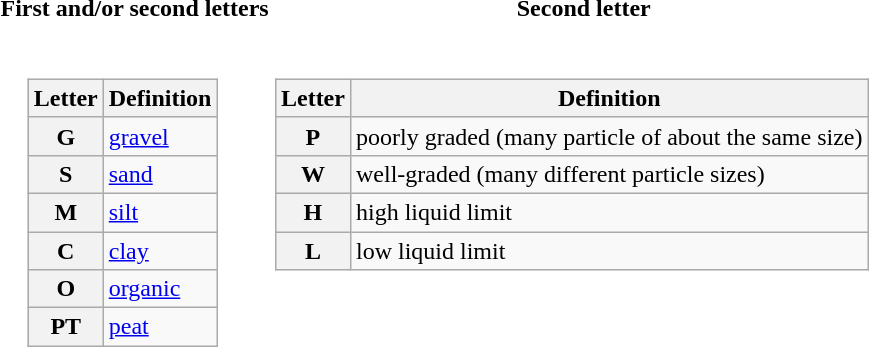<table>
<tr>
<th>First and/or second letters</th>
<th>Second letter</th>
</tr>
<tr align="center" valign="top">
<td><br><table class="wikitable">
<tr>
<th>Letter</th>
<th>Definition</th>
</tr>
<tr>
<th>G</th>
<td><a href='#'>gravel</a></td>
</tr>
<tr>
<th>S</th>
<td><a href='#'>sand</a></td>
</tr>
<tr>
<th>M</th>
<td><a href='#'>silt</a></td>
</tr>
<tr>
<th>C</th>
<td><a href='#'>clay</a></td>
</tr>
<tr>
<th>O</th>
<td><a href='#'>organic</a></td>
</tr>
<tr>
<th>PT</th>
<td><a href='#'>peat</a></td>
</tr>
</table>
</td>
<td><br><table class="wikitable">
<tr>
<th>Letter</th>
<th>Definition</th>
</tr>
<tr>
<th>P</th>
<td>poorly graded (many particle of about the same size)</td>
</tr>
<tr>
<th>W</th>
<td>well-graded (many different particle sizes)</td>
</tr>
<tr>
<th>H</th>
<td>high liquid limit</td>
</tr>
<tr>
<th>L</th>
<td>low liquid limit</td>
</tr>
</table>
</td>
</tr>
</table>
